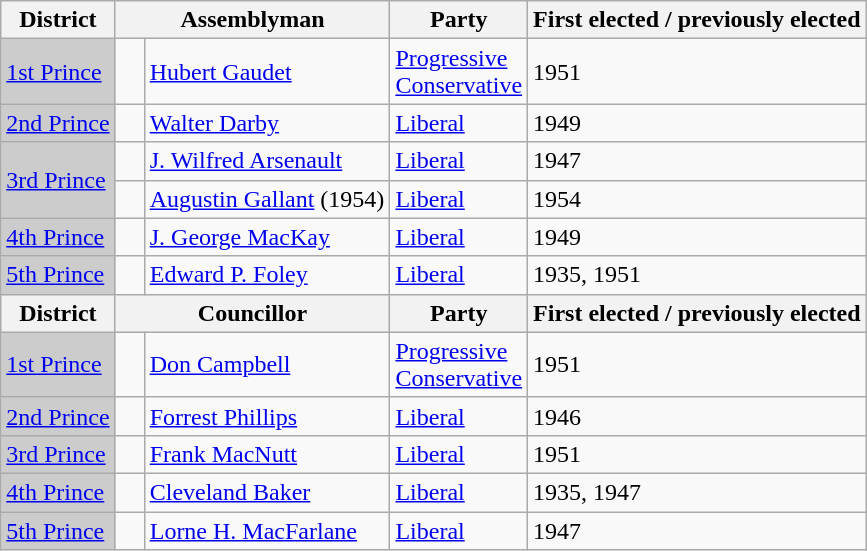<table class="wikitable sortable">
<tr>
<th>District</th>
<th colspan="2">Assemblyman</th>
<th>Party</th>
<th>First elected / previously elected</th>
</tr>
<tr>
<td bgcolor="CCCCCC"><a href='#'>1st Prince</a></td>
<td>   </td>
<td><a href='#'>Hubert Gaudet</a></td>
<td><a href='#'>Progressive <br> Conservative</a></td>
<td>1951</td>
</tr>
<tr>
<td bgcolor="CCCCCC"><a href='#'>2nd Prince</a></td>
<td>   </td>
<td><a href='#'>Walter Darby</a></td>
<td><a href='#'>Liberal</a></td>
<td>1949</td>
</tr>
<tr>
<td rowspan=2 bgcolor="CCCCCC"><a href='#'>3rd Prince</a></td>
<td>   </td>
<td><a href='#'>J. Wilfred Arsenault</a></td>
<td><a href='#'>Liberal</a></td>
<td>1947</td>
</tr>
<tr>
<td> </td>
<td><a href='#'>Augustin Gallant</a> (1954)</td>
<td><a href='#'>Liberal</a></td>
<td>1954</td>
</tr>
<tr>
<td bgcolor="CCCCCC"><a href='#'>4th Prince</a></td>
<td>   </td>
<td><a href='#'>J. George MacKay</a></td>
<td><a href='#'>Liberal</a></td>
<td>1949</td>
</tr>
<tr>
<td bgcolor="CCCCCC"><a href='#'>5th Prince</a></td>
<td>   </td>
<td><a href='#'>Edward P. Foley</a></td>
<td><a href='#'>Liberal</a></td>
<td>1935, 1951</td>
</tr>
<tr>
<th>District</th>
<th colspan="2">Councillor</th>
<th>Party</th>
<th>First elected / previously elected</th>
</tr>
<tr>
<td bgcolor="CCCCCC"><a href='#'>1st Prince</a></td>
<td>   </td>
<td><a href='#'>Don Campbell</a></td>
<td><a href='#'>Progressive <br> Conservative</a></td>
<td>1951</td>
</tr>
<tr>
<td bgcolor="CCCCCC"><a href='#'>2nd Prince</a></td>
<td>   </td>
<td><a href='#'>Forrest Phillips</a></td>
<td><a href='#'>Liberal</a></td>
<td>1946</td>
</tr>
<tr>
<td bgcolor="CCCCCC"><a href='#'>3rd Prince</a></td>
<td>   </td>
<td><a href='#'>Frank MacNutt</a></td>
<td><a href='#'>Liberal</a></td>
<td>1951</td>
</tr>
<tr>
<td bgcolor="CCCCCC"><a href='#'>4th Prince</a></td>
<td>    <br></td>
<td><a href='#'>Cleveland Baker</a></td>
<td><a href='#'>Liberal</a></td>
<td>1935, 1947</td>
</tr>
<tr>
<td bgcolor="CCCCCC"><a href='#'>5th Prince</a></td>
<td>   </td>
<td><a href='#'>Lorne H. MacFarlane</a></td>
<td><a href='#'>Liberal</a></td>
<td>1947</td>
</tr>
</table>
